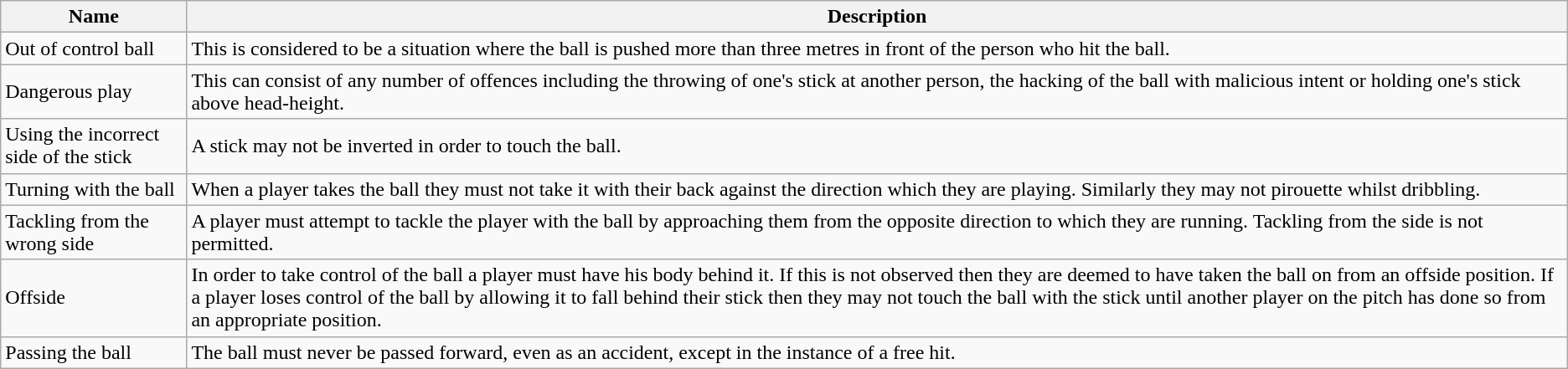<table class="wikitable" border="1">
<tr>
<th>Name</th>
<th>Description</th>
</tr>
<tr>
<td>Out of control ball</td>
<td>This is considered to be a situation where the ball is pushed more than three metres in front of the person who hit the ball.</td>
</tr>
<tr>
<td>Dangerous play</td>
<td>This can consist of any number of offences including the throwing of one's stick at another person, the hacking of the ball with malicious intent or holding one's stick above head-height.</td>
</tr>
<tr>
<td>Using the incorrect side of the stick</td>
<td>A stick may not be inverted in order to touch the ball.</td>
</tr>
<tr>
<td>Turning with the ball</td>
<td>When a player takes the ball they must not take it with their back against the direction which they are playing. Similarly they may not pirouette whilst dribbling.</td>
</tr>
<tr>
<td>Tackling from the wrong side</td>
<td>A player must attempt to tackle the player with the ball by approaching them from the opposite direction to which they are running. Tackling from the side is not permitted.</td>
</tr>
<tr>
<td>Offside</td>
<td>In order to take control of the ball a player must have his body behind it. If this is not observed then they are deemed to have taken the ball on from an offside position. If a player loses control of the ball by allowing it to fall behind their stick then they may not touch the ball with the stick until another player on the pitch has done so from an appropriate position.</td>
</tr>
<tr>
<td>Passing the ball</td>
<td>The ball must never be passed forward, even as an accident, except in the instance of a free hit.</td>
</tr>
</table>
